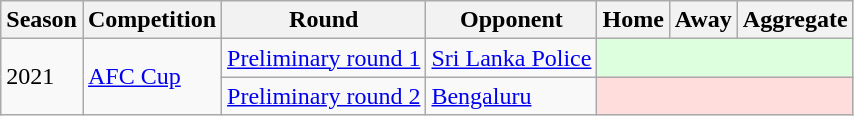<table class="wikitable">
<tr>
<th>Season</th>
<th>Competition</th>
<th>Round</th>
<th>Opponent</th>
<th>Home</th>
<th>Away</th>
<th>Aggregate</th>
</tr>
<tr>
<td rowspan="2">2021</td>
<td rowspan="2"><a href='#'>AFC Cup</a></td>
<td rowspan="1"><a href='#'>Preliminary round 1</a></td>
<td> <a href='#'>Sri Lanka Police</a></td>
<td colspan="3" style="background:#dfd;"></td>
</tr>
<tr>
<td rowspan="1"><a href='#'>Preliminary round 2</a></td>
<td> <a href='#'>Bengaluru</a></td>
<td colspan="3" style="background:#fdd;"></td>
</tr>
</table>
